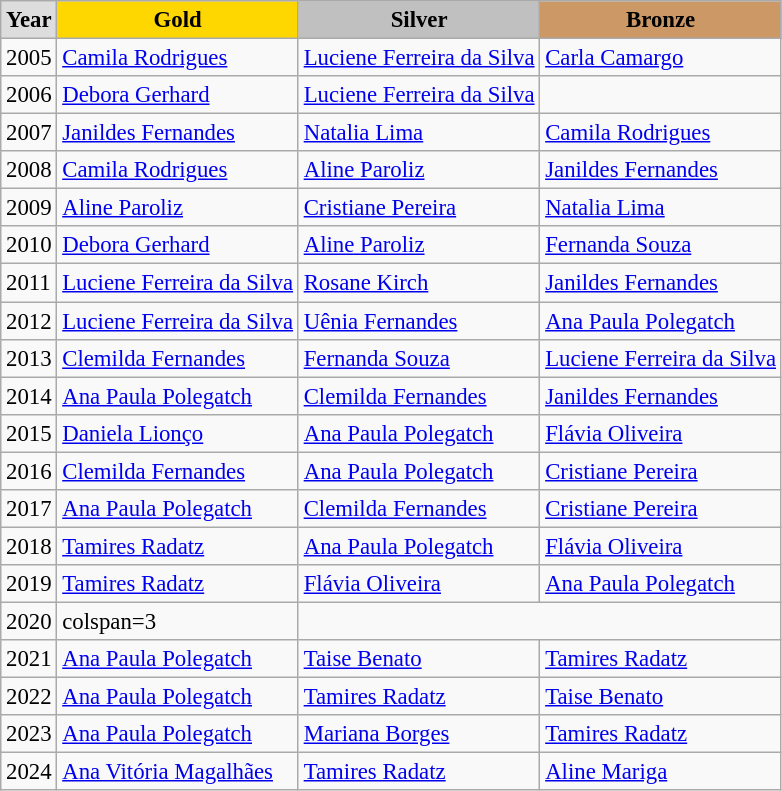<table class="wikitable sortable alternance" style="font-size:95%">
<tr style="text-align:center; background:#e4e4e4; font-weight:bold;">
<td style="background:#ddd; ">Year</td>
<td style="background:gold; ">Gold</td>
<td style="background:silver; ">Silver</td>
<td style="background:#c96; ">Bronze</td>
</tr>
<tr>
<td>2005</td>
<td><a href='#'>Camila Rodrigues</a></td>
<td><a href='#'>Luciene Ferreira da Silva</a></td>
<td><a href='#'>Carla Camargo</a></td>
</tr>
<tr>
<td>2006</td>
<td><a href='#'>Debora Gerhard</a></td>
<td><a href='#'>Luciene Ferreira da Silva</a></td>
<td></td>
</tr>
<tr>
<td>2007</td>
<td><a href='#'>Janildes Fernandes</a></td>
<td><a href='#'>Natalia Lima</a></td>
<td><a href='#'>Camila Rodrigues</a></td>
</tr>
<tr>
<td>2008</td>
<td><a href='#'>Camila Rodrigues</a></td>
<td><a href='#'>Aline Paroliz</a></td>
<td><a href='#'>Janildes Fernandes</a></td>
</tr>
<tr>
<td>2009</td>
<td><a href='#'>Aline Paroliz</a></td>
<td><a href='#'>Cristiane Pereira</a></td>
<td><a href='#'>Natalia Lima</a></td>
</tr>
<tr>
<td>2010</td>
<td><a href='#'>Debora Gerhard</a></td>
<td><a href='#'>Aline Paroliz</a></td>
<td><a href='#'>Fernanda Souza</a></td>
</tr>
<tr>
<td>2011</td>
<td><a href='#'>Luciene Ferreira da Silva</a></td>
<td><a href='#'>Rosane Kirch</a></td>
<td><a href='#'>Janildes Fernandes</a></td>
</tr>
<tr>
<td>2012</td>
<td><a href='#'>Luciene Ferreira da Silva</a></td>
<td><a href='#'>Uênia Fernandes</a></td>
<td><a href='#'>Ana Paula Polegatch</a></td>
</tr>
<tr>
<td>2013</td>
<td><a href='#'>Clemilda Fernandes</a></td>
<td><a href='#'>Fernanda Souza</a></td>
<td><a href='#'>Luciene Ferreira da Silva</a></td>
</tr>
<tr>
<td>2014</td>
<td><a href='#'>Ana Paula Polegatch</a></td>
<td><a href='#'>Clemilda Fernandes</a></td>
<td><a href='#'>Janildes Fernandes</a></td>
</tr>
<tr>
<td>2015</td>
<td><a href='#'>Daniela Lionço</a></td>
<td><a href='#'>Ana Paula Polegatch</a></td>
<td><a href='#'>Flávia Oliveira</a></td>
</tr>
<tr>
<td>2016</td>
<td><a href='#'>Clemilda Fernandes</a></td>
<td><a href='#'>Ana Paula Polegatch</a></td>
<td><a href='#'>Cristiane Pereira</a></td>
</tr>
<tr>
<td>2017</td>
<td><a href='#'>Ana Paula Polegatch</a></td>
<td><a href='#'>Clemilda Fernandes</a></td>
<td><a href='#'>Cristiane Pereira</a></td>
</tr>
<tr>
<td>2018</td>
<td><a href='#'>Tamires Radatz</a></td>
<td><a href='#'>Ana Paula Polegatch</a></td>
<td><a href='#'>Flávia Oliveira</a></td>
</tr>
<tr>
<td>2019</td>
<td><a href='#'>Tamires Radatz</a></td>
<td><a href='#'>Flávia Oliveira</a></td>
<td><a href='#'>Ana Paula Polegatch</a></td>
</tr>
<tr>
<td>2020</td>
<td>colspan=3 </td>
</tr>
<tr>
<td>2021</td>
<td><a href='#'>Ana Paula Polegatch</a></td>
<td><a href='#'>Taise Benato</a></td>
<td><a href='#'>Tamires Radatz</a></td>
</tr>
<tr>
<td>2022</td>
<td><a href='#'>Ana Paula Polegatch</a></td>
<td><a href='#'>Tamires Radatz</a></td>
<td><a href='#'>Taise Benato</a></td>
</tr>
<tr>
<td>2023</td>
<td><a href='#'>Ana Paula Polegatch</a></td>
<td><a href='#'>Mariana Borges</a></td>
<td><a href='#'>Tamires Radatz</a></td>
</tr>
<tr>
<td>2024</td>
<td><a href='#'>Ana Vitória Magalhães</a></td>
<td><a href='#'>Tamires Radatz</a></td>
<td><a href='#'>Aline Mariga</a></td>
</tr>
</table>
